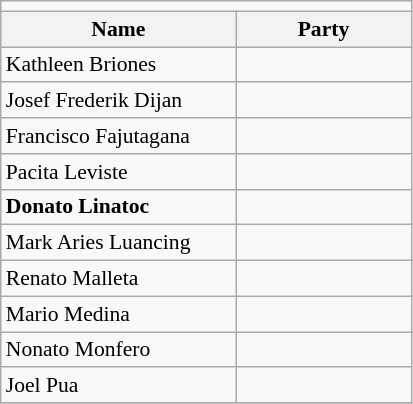<table class=wikitable style="font-size:90%">
<tr>
<td colspan=4 bgcolor=></td>
</tr>
<tr>
<th width=150px>Name</th>
<th colspan=2 width=110px>Party</th>
</tr>
<tr>
<td>Kathleen Briones</td>
<td></td>
</tr>
<tr>
<td>Josef Frederik Dijan</td>
<td></td>
</tr>
<tr>
<td>Francisco Fajutagana</td>
<td></td>
</tr>
<tr>
<td>Pacita Leviste</td>
<td></td>
</tr>
<tr>
<td><strong>Donato Linatoc</strong></td>
<td></td>
</tr>
<tr>
<td>Mark Aries Luancing</td>
<td></td>
</tr>
<tr>
<td>Renato Malleta</td>
<td></td>
</tr>
<tr>
<td>Mario Medina</td>
<td></td>
</tr>
<tr>
<td>Nonato Monfero</td>
<td></td>
</tr>
<tr>
<td>Joel Pua</td>
<td></td>
</tr>
<tr>
</tr>
</table>
